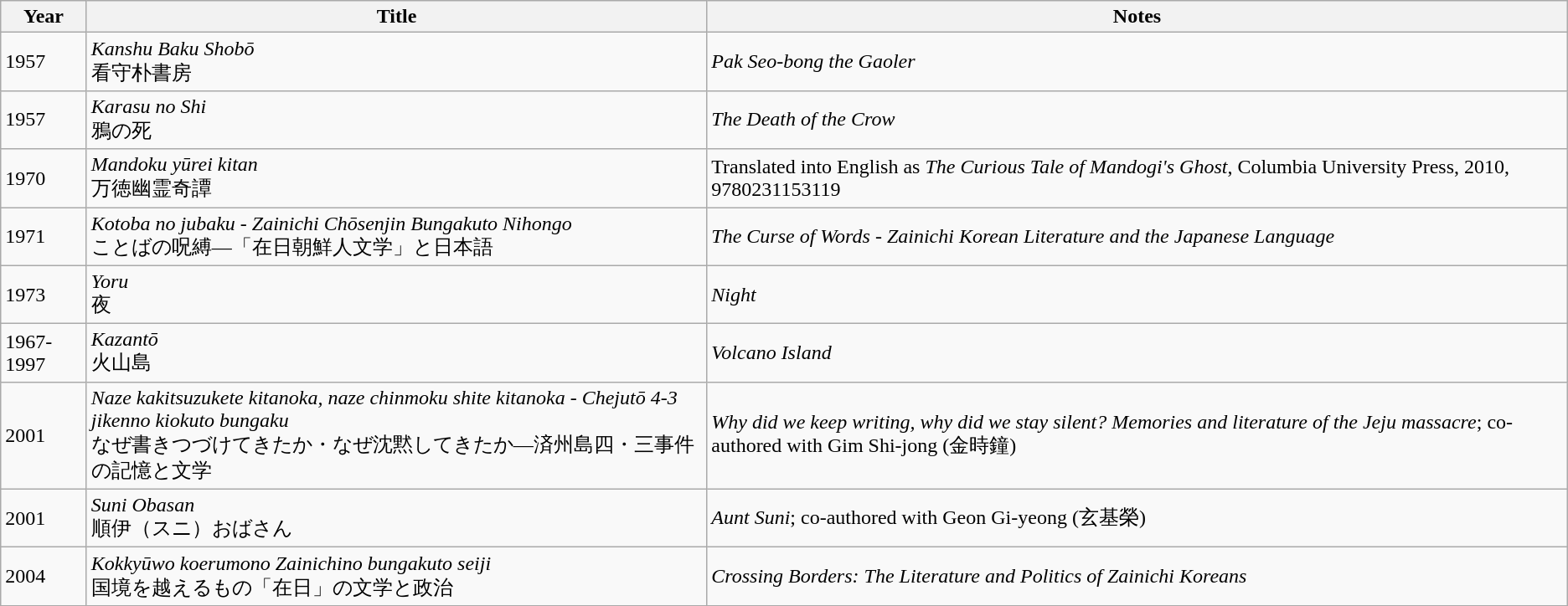<table class="wikitable">
<tr>
<th>Year</th>
<th>Title</th>
<th>Notes</th>
</tr>
<tr>
<td>1957</td>
<td><em>Kanshu Baku Shobō</em><br>看守朴書房</td>
<td><em>Pak Seo-bong the Gaoler</em></td>
</tr>
<tr>
<td>1957</td>
<td><em>Karasu no Shi</em><br>鴉の死</td>
<td><em>The Death of the Crow</em></td>
</tr>
<tr>
<td>1970</td>
<td><em>Mandoku yūrei kitan</em><br>万徳幽霊奇譚</td>
<td>Translated into English as <em>The Curious Tale of Mandogi's Ghost</em>, Columbia University Press, 2010, 9780231153119</td>
</tr>
<tr>
<td>1971</td>
<td><em>Kotoba no jubaku - Zainichi Chōsenjin Bungakuto Nihongo</em><br>ことばの呪縛―「在日朝鮮人文学」と日本語</td>
<td><em>The Curse of Words - Zainichi Korean Literature and the Japanese Language</em></td>
</tr>
<tr>
<td>1973</td>
<td><em>Yoru</em><br>夜</td>
<td><em>Night</em></td>
</tr>
<tr>
<td>1967-1997</td>
<td><em>Kazantō</em><br>火山島</td>
<td><em>Volcano Island</em></td>
</tr>
<tr>
<td>2001</td>
<td><em>Naze kakitsuzukete kitanoka, naze chinmoku shite kitanoka - Chejutō 4-3 jikenno kiokuto bungaku</em><br>なぜ書きつづけてきたか・なぜ沈黙してきたか―済州島四・三事件の記憶と文学</td>
<td><em>Why did we keep writing, why did we stay silent? Memories and literature of the Jeju massacre</em>; co-authored with Gim Shi-jong (金時鐘)</td>
</tr>
<tr>
<td>2001</td>
<td><em>Suni Obasan</em><br>順伊（スニ）おばさん</td>
<td><em>Aunt Suni</em>; co-authored with Geon Gi-yeong (玄基榮)</td>
</tr>
<tr>
<td>2004</td>
<td><em>Kokkyūwo koerumono Zainichino bungakuto seiji</em><br>国境を越えるもの「在日」の文学と政治</td>
<td><em>Crossing Borders: The Literature and Politics of Zainichi Koreans</em></td>
</tr>
<tr>
</tr>
</table>
